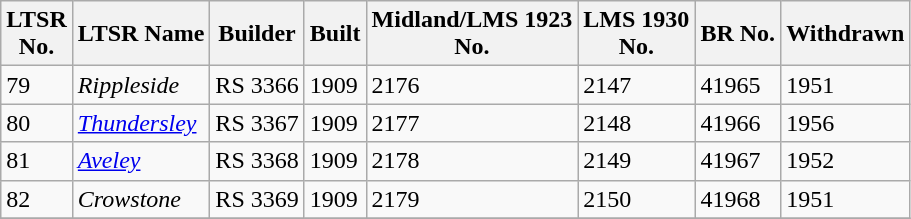<table class="wikitable sortable">
<tr>
<th>LTSR<br>No.</th>
<th>LTSR Name</th>
<th>Builder</th>
<th>Built</th>
<th>Midland/LMS 1923<br>No.</th>
<th>LMS 1930<br>No.</th>
<th>BR No.</th>
<th>Withdrawn</th>
</tr>
<tr>
<td>79</td>
<td><em>Rippleside</em></td>
<td>RS 3366</td>
<td>1909</td>
<td>2176</td>
<td>2147</td>
<td>41965</td>
<td>1951</td>
</tr>
<tr>
<td>80</td>
<td><em><a href='#'>Thundersley</a></em></td>
<td>RS 3367</td>
<td>1909</td>
<td>2177</td>
<td>2148</td>
<td>41966</td>
<td>1956</td>
</tr>
<tr>
<td>81</td>
<td><em><a href='#'>Aveley</a></em></td>
<td>RS 3368</td>
<td>1909</td>
<td>2178</td>
<td>2149</td>
<td>41967</td>
<td>1952</td>
</tr>
<tr>
<td>82</td>
<td><em>Crowstone</em></td>
<td>RS 3369</td>
<td>1909</td>
<td>2179</td>
<td>2150</td>
<td>41968</td>
<td>1951</td>
</tr>
<tr>
</tr>
</table>
